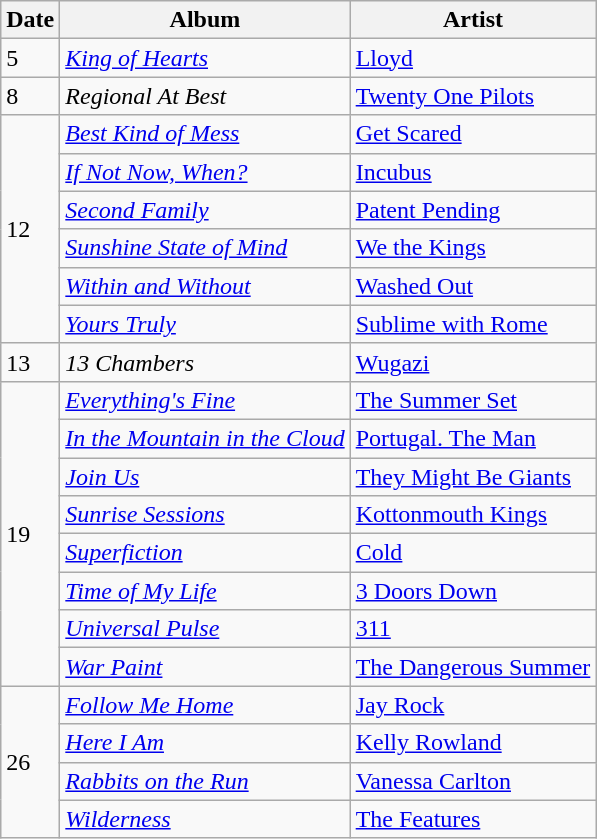<table class="wikitable">
<tr>
<th>Date</th>
<th>Album</th>
<th>Artist</th>
</tr>
<tr>
<td>5</td>
<td><em><a href='#'>King of Hearts</a></em></td>
<td><a href='#'>Lloyd</a></td>
</tr>
<tr>
<td>8</td>
<td><em>Regional At Best</em></td>
<td><a href='#'>Twenty One Pilots</a></td>
</tr>
<tr>
<td rowspan="6">12</td>
<td><em><a href='#'>Best Kind of Mess</a></em></td>
<td><a href='#'>Get Scared</a></td>
</tr>
<tr>
<td><em><a href='#'>If Not Now, When?</a></em></td>
<td><a href='#'>Incubus</a></td>
</tr>
<tr>
<td><em><a href='#'>Second Family</a></em></td>
<td><a href='#'>Patent Pending</a></td>
</tr>
<tr>
<td><em><a href='#'>Sunshine State of Mind</a></em></td>
<td><a href='#'>We the Kings</a></td>
</tr>
<tr>
<td><em><a href='#'>Within and Without</a></em></td>
<td><a href='#'>Washed Out</a></td>
</tr>
<tr>
<td><em><a href='#'>Yours Truly</a></em></td>
<td><a href='#'>Sublime with Rome</a></td>
</tr>
<tr>
<td>13</td>
<td><em>13 Chambers</em></td>
<td><a href='#'>Wugazi</a></td>
</tr>
<tr>
<td rowspan="8">19</td>
<td><em><a href='#'>Everything's Fine</a></em></td>
<td><a href='#'>The Summer Set</a></td>
</tr>
<tr>
<td><em><a href='#'>In the Mountain in the Cloud</a></em></td>
<td><a href='#'>Portugal. The Man</a></td>
</tr>
<tr>
<td><em><a href='#'>Join Us</a></em></td>
<td><a href='#'>They Might Be Giants</a></td>
</tr>
<tr>
<td><em><a href='#'>Sunrise Sessions</a></em></td>
<td><a href='#'>Kottonmouth Kings</a></td>
</tr>
<tr>
<td><em><a href='#'>Superfiction</a></em></td>
<td><a href='#'>Cold</a></td>
</tr>
<tr>
<td><em><a href='#'>Time of My Life</a></em></td>
<td><a href='#'>3 Doors Down</a></td>
</tr>
<tr>
<td><em><a href='#'>Universal Pulse</a></em></td>
<td><a href='#'>311</a></td>
</tr>
<tr>
<td><em><a href='#'>War Paint</a></em></td>
<td><a href='#'>The Dangerous Summer</a></td>
</tr>
<tr>
<td rowspan="4">26</td>
<td><em><a href='#'>Follow Me Home</a></em></td>
<td><a href='#'>Jay Rock</a></td>
</tr>
<tr>
<td><em><a href='#'>Here I Am</a></em></td>
<td><a href='#'>Kelly Rowland</a></td>
</tr>
<tr>
<td><em><a href='#'>Rabbits on the Run</a></em></td>
<td><a href='#'>Vanessa Carlton</a></td>
</tr>
<tr>
<td><em><a href='#'>Wilderness</a></em></td>
<td><a href='#'>The Features</a></td>
</tr>
</table>
